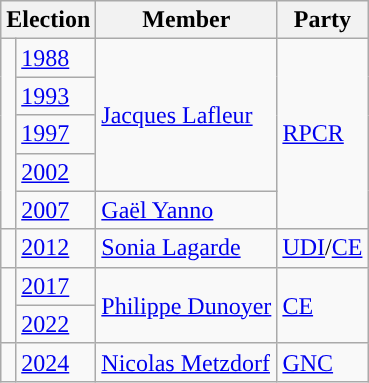<table class="wikitable">
<tr>
<th colspan="2">Election</th>
<th>Member</th>
<th>Party</th>
</tr>
<tr>
<td rowspan="5" style="color:inherit;background-color: "></td>
<td><a href='#'>1988</a></td>
<td rowspan="4"><a href='#'>Jacques Lafleur</a></td>
<td rowspan="5"><a href='#'>RPCR</a></td>
</tr>
<tr>
<td><a href='#'>1993</a></td>
</tr>
<tr>
<td><a href='#'>1997</a></td>
</tr>
<tr>
<td><a href='#'>2002</a></td>
</tr>
<tr>
<td><a href='#'>2007</a></td>
<td><a href='#'>Gaël Yanno</a></td>
</tr>
<tr>
<td style="color:inherit;background-color: "></td>
<td><a href='#'>2012</a></td>
<td><a href='#'>Sonia Lagarde</a></td>
<td><a href='#'>UDI</a>/<a href='#'>CE</a></td>
</tr>
<tr>
<td rowspan="2" style="color:inherit;background-color: "></td>
<td><a href='#'>2017</a></td>
<td rowspan="2"><a href='#'>Philippe Dunoyer</a></td>
<td rowspan="2"><a href='#'>CE</a></td>
</tr>
<tr>
<td><a href='#'>2022</a></td>
</tr>
<tr>
<td style="color:inherit;background-color: "></td>
<td><a href='#'>2024</a></td>
<td><a href='#'>Nicolas Metzdorf</a></td>
<td><a href='#'>GNC</a></td>
</tr>
</table>
